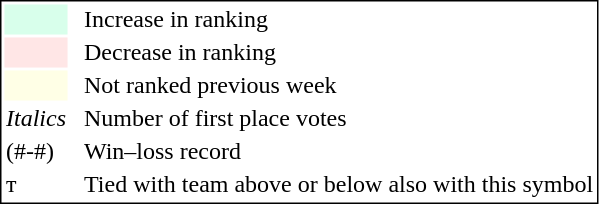<table style="border:1px solid black;">
<tr>
<td style="background:#D8FFEB; width:20px;"></td>
<td> </td>
<td>Increase in ranking</td>
</tr>
<tr>
<td style="background:#FFE6E6; width:20px;"></td>
<td> </td>
<td>Decrease in ranking</td>
</tr>
<tr>
<td style="background:#FFFFE6; width:20px;"></td>
<td> </td>
<td>Not ranked previous week</td>
</tr>
<tr>
<td><em>Italics</em></td>
<td> </td>
<td>Number of first place votes</td>
</tr>
<tr>
<td>(#-#)</td>
<td> </td>
<td>Win–loss record</td>
</tr>
<tr>
<td>т</td>
<td></td>
<td>Tied with team above or below also with this symbol</td>
</tr>
</table>
